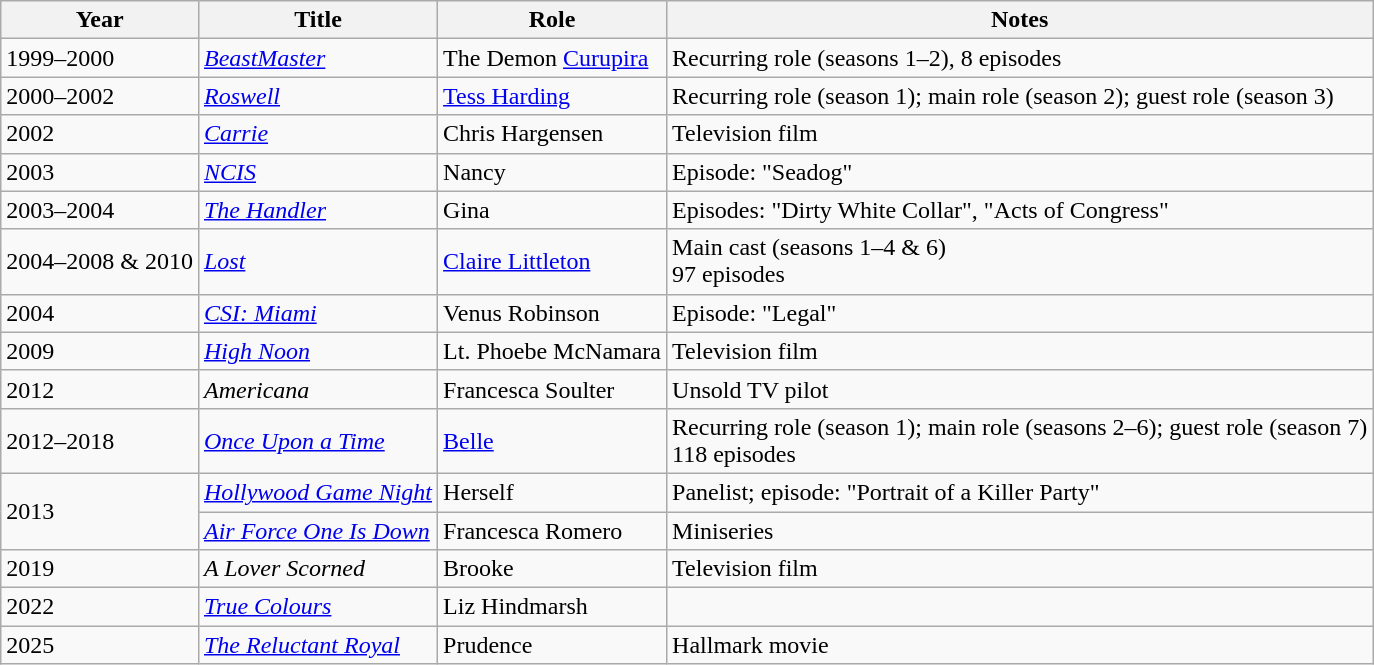<table class="wikitable sortable">
<tr>
<th>Year</th>
<th>Title</th>
<th>Role</th>
<th class="unsortable">Notes</th>
</tr>
<tr>
<td>1999–2000</td>
<td><em><a href='#'>BeastMaster</a></em></td>
<td>The Demon <a href='#'>Curupira</a></td>
<td>Recurring role (seasons 1–2), 8 episodes</td>
</tr>
<tr>
<td>2000–2002</td>
<td><em><a href='#'>Roswell</a></em></td>
<td><a href='#'>Tess Harding</a></td>
<td>Recurring role (season 1); main role (season 2); guest role (season 3)</td>
</tr>
<tr>
<td>2002</td>
<td><em><a href='#'>Carrie</a></em></td>
<td>Chris Hargensen</td>
<td>Television film</td>
</tr>
<tr>
<td>2003</td>
<td><em><a href='#'>NCIS</a></em></td>
<td>Nancy</td>
<td>Episode: "Seadog"</td>
</tr>
<tr>
<td>2003–2004</td>
<td data-sort-value="Handler, The"><em><a href='#'>The Handler</a></em></td>
<td>Gina</td>
<td>Episodes: "Dirty White Collar", "Acts of Congress"</td>
</tr>
<tr>
<td>2004–2008 & 2010</td>
<td><em><a href='#'>Lost</a></em></td>
<td><a href='#'>Claire Littleton</a></td>
<td>Main cast (seasons 1–4 & 6)<br> 97 episodes</td>
</tr>
<tr>
<td>2004</td>
<td><em><a href='#'>CSI: Miami</a></em></td>
<td>Venus Robinson</td>
<td>Episode: "Legal"</td>
</tr>
<tr>
<td>2009</td>
<td><em><a href='#'>High Noon</a></em></td>
<td>Lt. Phoebe McNamara</td>
<td>Television film</td>
</tr>
<tr>
<td>2012</td>
<td><em>Americana</em></td>
<td>Francesca Soulter</td>
<td>Unsold TV pilot</td>
</tr>
<tr>
<td>2012–2018</td>
<td><em><a href='#'>Once Upon a Time</a></em></td>
<td><a href='#'>Belle</a></td>
<td>Recurring role (season 1); main role (seasons 2–6); guest role (season 7) <br> 118 episodes</td>
</tr>
<tr>
<td rowspan=2>2013</td>
<td><em><a href='#'>Hollywood Game Night</a></em></td>
<td>Herself</td>
<td>Panelist; episode: "Portrait of a Killer Party"</td>
</tr>
<tr>
<td><em><a href='#'>Air Force One Is Down</a></em></td>
<td>Francesca Romero</td>
<td>Miniseries</td>
</tr>
<tr>
<td>2019</td>
<td data-sort-value="Lover Scorned, A"><em>A Lover Scorned</em></td>
<td>Brooke</td>
<td>Television film</td>
</tr>
<tr>
<td>2022</td>
<td><em><a href='#'>True Colours</a></em></td>
<td>Liz Hindmarsh</td>
<td></td>
</tr>
<tr>
<td>2025</td>
<td><em><a href='#'>The Reluctant Royal</a></em></td>
<td>Prudence</td>
<td>Hallmark movie</td>
</tr>
</table>
